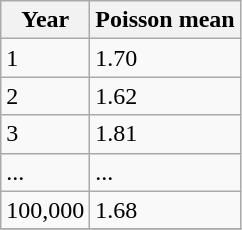<table class="wikitable" border="1">
<tr>
<th>Year</th>
<th>Poisson mean</th>
</tr>
<tr>
<td>1</td>
<td>1.70</td>
</tr>
<tr>
<td>2</td>
<td>1.62</td>
</tr>
<tr>
<td>3</td>
<td>1.81</td>
</tr>
<tr>
<td>...</td>
<td>...</td>
</tr>
<tr>
<td>100,000</td>
<td>1.68</td>
</tr>
<tr>
</tr>
</table>
